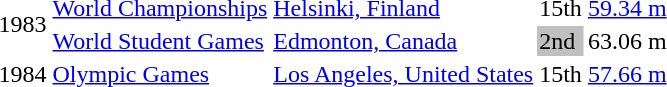<table>
<tr>
<td rowspan=2>1983</td>
<td><a href='#'>World Championships</a></td>
<td><a href='#'>Helsinki, Finland</a></td>
<td>15th</td>
<td><a href='#'>59.34 m</a></td>
</tr>
<tr>
<td><a href='#'>World Student Games</a></td>
<td><a href='#'>Edmonton, Canada</a></td>
<td bgcolor="silver">2nd</td>
<td>63.06 m</td>
</tr>
<tr>
<td>1984</td>
<td><a href='#'>Olympic Games</a></td>
<td><a href='#'>Los Angeles, United States</a></td>
<td>15th</td>
<td><a href='#'>57.66 m</a></td>
</tr>
</table>
